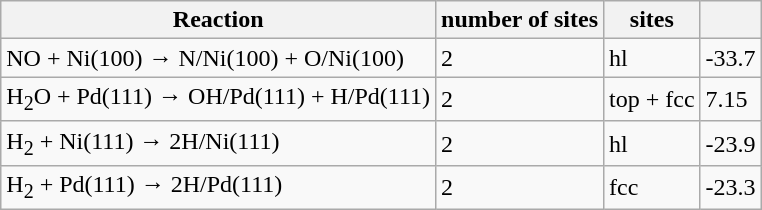<table class="wikitable sortable">
<tr>
<th>Reaction</th>
<th>number of sites</th>
<th>sites</th>
<th></th>
</tr>
<tr>
<td>NO + Ni(100) → N/Ni(100) + O/Ni(100)</td>
<td>2</td>
<td>hl</td>
<td>-33.7</td>
</tr>
<tr>
<td>H<sub>2</sub>O + Pd(111) → OH/Pd(111) + H/Pd(111)</td>
<td>2</td>
<td>top + fcc</td>
<td>7.15</td>
</tr>
<tr>
<td>H<sub>2</sub> + Ni(111) → 2H/Ni(111)</td>
<td>2</td>
<td>hl</td>
<td>-23.9</td>
</tr>
<tr>
<td>H<sub>2</sub> + Pd(111) → 2H/Pd(111)</td>
<td>2</td>
<td>fcc</td>
<td>-23.3</td>
</tr>
</table>
